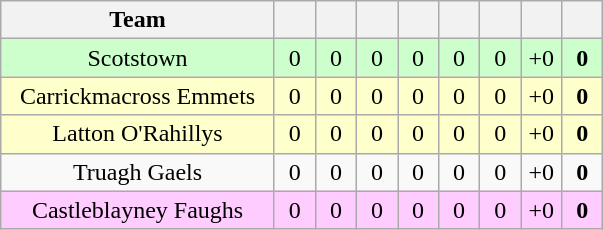<table class="wikitable" style="text-align:center">
<tr>
<th style="width:175px;">Team</th>
<th width="20"></th>
<th width="20"></th>
<th width="20"></th>
<th width="20"></th>
<th width="20"></th>
<th width="20"></th>
<th width="20"></th>
<th width="20"></th>
</tr>
<tr style="background:#cfc;">
<td>Scotstown</td>
<td>0</td>
<td>0</td>
<td>0</td>
<td>0</td>
<td>0</td>
<td>0</td>
<td>+0</td>
<td><strong>0</strong></td>
</tr>
<tr style="background:#ffffcc;">
<td>Carrickmacross Emmets</td>
<td>0</td>
<td>0</td>
<td>0</td>
<td>0</td>
<td>0</td>
<td>0</td>
<td>+0</td>
<td><strong>0</strong></td>
</tr>
<tr style="background:#ffffcc;">
<td>Latton O'Rahillys</td>
<td>0</td>
<td>0</td>
<td>0</td>
<td>0</td>
<td>0</td>
<td>0</td>
<td>+0</td>
<td><strong>0</strong></td>
</tr>
<tr>
<td>Truagh Gaels</td>
<td>0</td>
<td>0</td>
<td>0</td>
<td>0</td>
<td>0</td>
<td>0</td>
<td>+0</td>
<td><strong>0</strong></td>
</tr>
<tr style="background:#fcf;">
<td>Castleblayney Faughs</td>
<td>0</td>
<td>0</td>
<td>0</td>
<td>0</td>
<td>0</td>
<td>0</td>
<td>+0</td>
<td><strong>0</strong></td>
</tr>
</table>
